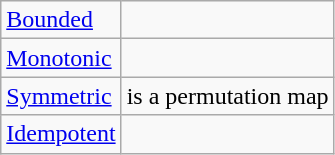<table class="wikitable">
<tr>
<td><a href='#'>Bounded</a></td>
<td></td>
</tr>
<tr>
<td><a href='#'>Monotonic</a></td>
<td></td>
</tr>
<tr>
<td><a href='#'>Symmetric</a></td>
<td> is a permutation map</td>
</tr>
<tr>
<td><a href='#'>Idempotent</a></td>
<td></td>
</tr>
</table>
